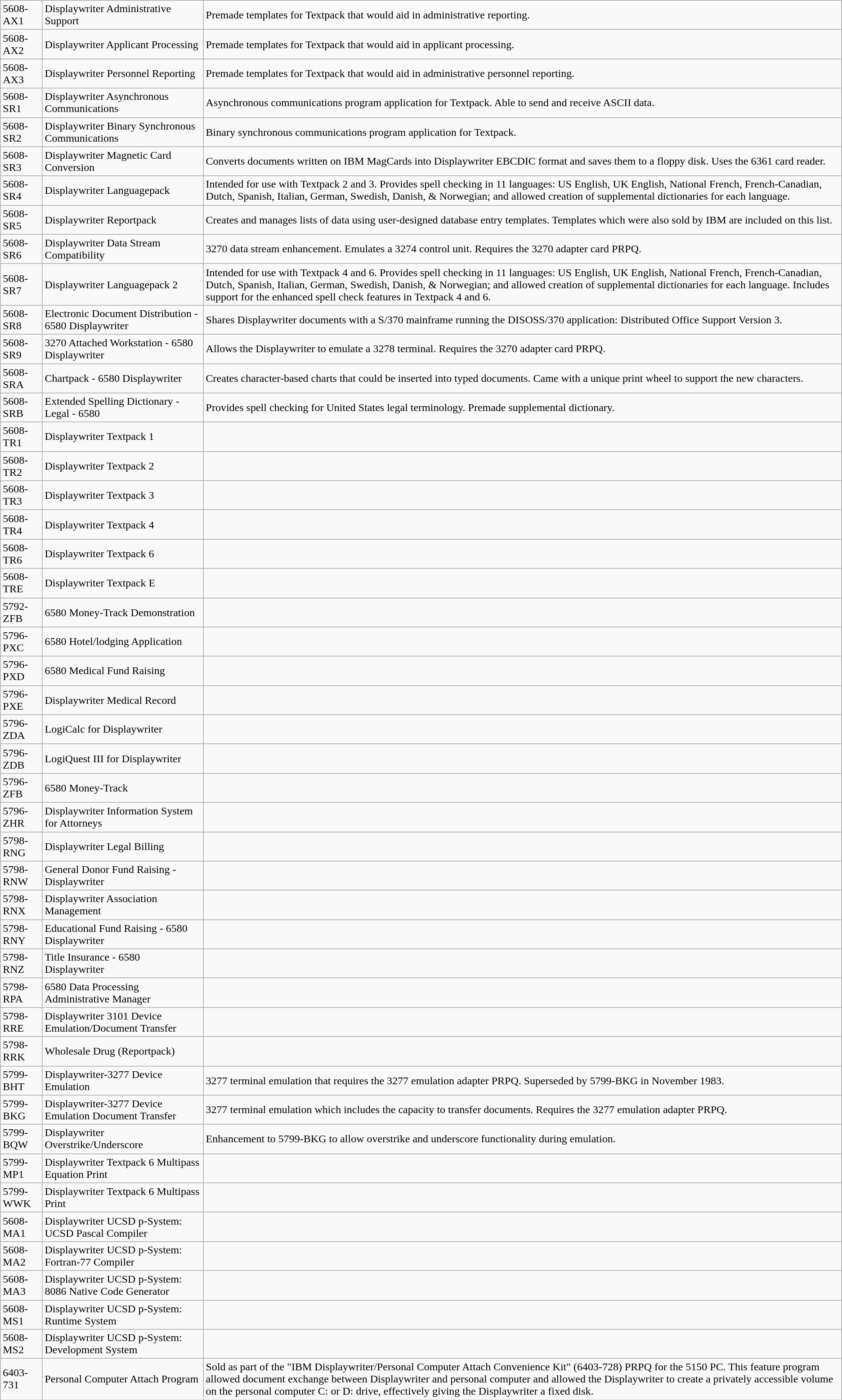<table class="wikitable sortable mw-collapsible">
<tr>
<td>5608-AX1</td>
<td>Displaywriter Administrative  Support</td>
<td>Premade templates for Textpack that would aid in administrative reporting.</td>
</tr>
<tr>
<td>5608-AX2</td>
<td>Displaywriter Applicant Processing</td>
<td>Premade templates for Textpack that would aid in applicant processing.</td>
</tr>
<tr>
<td>5608-AX3</td>
<td>Displaywriter Personnel Reporting</td>
<td>Premade templates for Textpack that would aid in administrative personnel reporting.</td>
</tr>
<tr>
<td>5608-SR1</td>
<td>Displaywriter Asynchronous Communications</td>
<td>Asynchronous communications program application for Textpack. Able to send and receive ASCII data.</td>
</tr>
<tr>
<td>5608-SR2</td>
<td>Displaywriter Binary Synchronous Communications</td>
<td>Binary synchronous communications program application for Textpack.</td>
</tr>
<tr>
<td>5608-SR3</td>
<td>Displaywriter Magnetic Card Conversion</td>
<td>Converts documents written on IBM MagCards into Displaywriter EBCDIC format and saves them to a floppy disk. Uses the 6361 card reader.</td>
</tr>
<tr>
<td>5608-SR4</td>
<td>Displaywriter Languagepack</td>
<td>Intended for use with Textpack 2 and 3. Provides spell checking in 11 languages: US English, UK English, National French, French-Canadian, Dutch, Spanish, Italian, German, Swedish, Danish, & Norwegian; and allowed creation of supplemental dictionaries for each language.</td>
</tr>
<tr>
<td>5608-SR5</td>
<td>Displaywriter Reportpack</td>
<td>Creates and manages lists of data using user-designed database entry templates. Templates which were also sold by IBM are included on this list.</td>
</tr>
<tr>
<td>5608-SR6</td>
<td>Displaywriter Data Stream Compatibility</td>
<td>3270 data stream enhancement. Emulates a 3274 control unit. Requires the 3270 adapter card PRPQ.</td>
</tr>
<tr>
<td>5608-SR7</td>
<td>Displaywriter Languagepack 2</td>
<td>Intended for use with Textpack 4 and 6. Provides spell checking in 11 languages: US English, UK English, National French, French-Canadian, Dutch, Spanish, Italian, German, Swedish, Danish, & Norwegian; and allowed creation of supplemental dictionaries for each language. Includes support for the enhanced spell check features in Textpack 4 and 6.</td>
</tr>
<tr>
<td>5608-SR8</td>
<td>Electronic Document Distribution - 6580 Displaywriter</td>
<td>Shares Displaywriter documents with a S/370 mainframe running the DISOSS/370 application: Distributed Office Support Version 3.</td>
</tr>
<tr>
<td>5608-SR9</td>
<td>3270 Attached Workstation - 6580 Displaywriter</td>
<td>Allows the Displaywriter to emulate a 3278 terminal. Requires the 3270 adapter card PRPQ.</td>
</tr>
<tr>
<td>5608-SRA</td>
<td>Chartpack - 6580 Displaywriter</td>
<td>Creates character-based charts that could be inserted into typed documents. Came with a unique print wheel to support the new characters.</td>
</tr>
<tr>
<td>5608-SRB</td>
<td>Extended Spelling Dictionary - Legal - 6580</td>
<td>Provides spell checking for United States legal terminology. Premade supplemental dictionary.</td>
</tr>
<tr>
<td>5608-TR1</td>
<td>Displaywriter Textpack 1</td>
<td></td>
</tr>
<tr>
<td>5608-TR2</td>
<td>Displaywriter Textpack 2</td>
<td></td>
</tr>
<tr>
<td>5608-TR3</td>
<td>Displaywriter Textpack 3</td>
<td></td>
</tr>
<tr>
<td>5608-TR4</td>
<td>Displaywriter Textpack 4</td>
<td></td>
</tr>
<tr>
<td>5608-TR6</td>
<td>Displaywriter Textpack 6</td>
<td></td>
</tr>
<tr>
<td>5608-TRE</td>
<td>Displaywriter Textpack E</td>
<td></td>
</tr>
<tr>
<td>5792-ZFB</td>
<td>6580 Money-Track Demonstration</td>
<td></td>
</tr>
<tr>
<td>5796-PXC</td>
<td>6580 Hotel/lodging Application</td>
<td></td>
</tr>
<tr>
<td>5796-PXD</td>
<td>6580 Medical Fund Raising</td>
<td></td>
</tr>
<tr>
<td>5796-PXE</td>
<td>Displaywriter Medical Record</td>
<td></td>
</tr>
<tr>
<td>5796-ZDA</td>
<td>LogiCalc for Displaywriter</td>
<td></td>
</tr>
<tr>
<td>5796-ZDB</td>
<td>LogiQuest III for Displaywriter</td>
<td></td>
</tr>
<tr>
<td>5796-ZFB</td>
<td>6580 Money-Track</td>
<td></td>
</tr>
<tr>
<td>5796-ZHR</td>
<td>Displaywriter Information System for Attorneys</td>
<td></td>
</tr>
<tr>
<td>5798-RNG</td>
<td>Displaywriter Legal Billing</td>
<td></td>
</tr>
<tr>
<td>5798-RNW</td>
<td>General Donor Fund Raising - Displaywriter</td>
<td></td>
</tr>
<tr>
<td>5798-RNX</td>
<td>Displaywriter Association Management</td>
<td></td>
</tr>
<tr>
<td>5798-RNY</td>
<td>Educational Fund Raising - 6580 Displaywriter</td>
<td></td>
</tr>
<tr>
<td>5798-RNZ</td>
<td>Title Insurance - 6580 Displaywriter</td>
<td></td>
</tr>
<tr>
<td>5798-RPA</td>
<td>6580 Data Processing Administrative Manager</td>
<td></td>
</tr>
<tr>
<td>5798-RRE</td>
<td>Displaywriter 3101 Device Emulation/Document Transfer</td>
<td></td>
</tr>
<tr>
<td>5798-RRK</td>
<td>Wholesale Drug (Reportpack)</td>
<td></td>
</tr>
<tr>
<td>5799-BHT</td>
<td>Displaywriter-3277 Device Emulation</td>
<td>3277 terminal emulation that requires the 3277 emulation adapter PRPQ. Superseded by 5799-BKG in November 1983.</td>
</tr>
<tr>
<td>5799-BKG</td>
<td>Displaywriter-3277 Device Emulation Document Transfer</td>
<td>3277 terminal emulation which includes the capacity to transfer documents. Requires the 3277 emulation adapter PRPQ.</td>
</tr>
<tr>
<td>5799-BQW</td>
<td>Displaywriter Overstrike/Underscore</td>
<td>Enhancement to 5799-BKG to allow overstrike and underscore functionality during emulation.</td>
</tr>
<tr>
<td>5799-MP1</td>
<td>Displaywriter Textpack 6 Multipass Equation Print</td>
<td></td>
</tr>
<tr>
<td>5799-WWK</td>
<td>Displaywriter Textpack 6 Multipass Print</td>
<td></td>
</tr>
<tr>
<td>5608-MA1</td>
<td>Displaywriter UCSD p-System: UCSD Pascal Compiler</td>
<td></td>
</tr>
<tr>
<td>5608-MA2</td>
<td>Displaywriter UCSD p-System: Fortran-77 Compiler</td>
<td></td>
</tr>
<tr>
<td>5608-MA3</td>
<td>Displaywriter UCSD p-System: 8086 Native Code Generator</td>
<td></td>
</tr>
<tr>
<td>5608-MS1</td>
<td>Displaywriter UCSD p-System: Runtime System</td>
<td></td>
</tr>
<tr>
<td>5608-MS2</td>
<td>Displaywriter UCSD p-System: Development System</td>
<td></td>
</tr>
<tr>
<td>6403-731</td>
<td>Personal Computer Attach Program</td>
<td>Sold as part of the "IBM Displaywriter/Personal Computer Attach Convenience Kit" (6403-728) PRPQ for the 5150 PC. This feature program allowed document exchange between Displaywriter and personal computer and allowed the Displaywriter to create a privately accessible volume on the personal computer C: or D: drive, effectively giving the Displaywriter a fixed disk.</td>
</tr>
</table>
